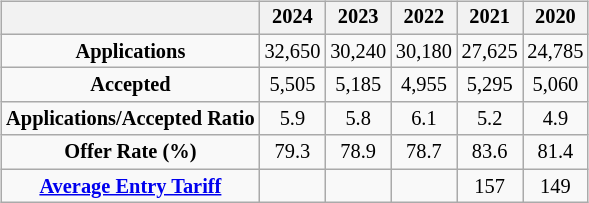<table class="floatright">
<tr>
<td><br><table class="wikitable" style="font-size:85%; text-align:center; margin-bottom: 5px">
<tr>
<th></th>
<th>2024</th>
<th>2023</th>
<th>2022</th>
<th>2021</th>
<th>2020</th>
</tr>
<tr>
<td><strong>Applications</strong></td>
<td>32,650</td>
<td>30,240</td>
<td>30,180</td>
<td>27,625</td>
<td>24,785</td>
</tr>
<tr>
<td><strong>Accepted</strong></td>
<td>5,505</td>
<td>5,185</td>
<td>4,955</td>
<td>5,295</td>
<td>5,060</td>
</tr>
<tr>
<td><strong>Applications/Accepted Ratio</strong></td>
<td>5.9</td>
<td>5.8</td>
<td>6.1</td>
<td>5.2</td>
<td>4.9</td>
</tr>
<tr>
<td><strong>Offer Rate (%)</strong></td>
<td>79.3</td>
<td>78.9</td>
<td>78.7</td>
<td>83.6</td>
<td>81.4</td>
</tr>
<tr>
<td><strong><a href='#'>Average Entry Tariff</a></strong></td>
<td></td>
<td></td>
<td></td>
<td>157</td>
<td>149</td>
</tr>
</table>
<table style="font-size:80%;float:left">
<tr>
<td></td>
</tr>
</table>
</td>
</tr>
</table>
